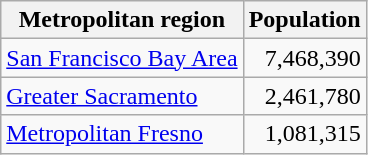<table class="wikitable">
<tr>
<th>Metropolitan region</th>
<th>Population</th>
</tr>
<tr>
<td><a href='#'>San Francisco Bay Area</a></td>
<td align=right>7,468,390</td>
</tr>
<tr>
<td><a href='#'>Greater Sacramento</a></td>
<td align=right>2,461,780</td>
</tr>
<tr>
<td><a href='#'>Metropolitan Fresno</a></td>
<td align=right>1,081,315</td>
</tr>
</table>
